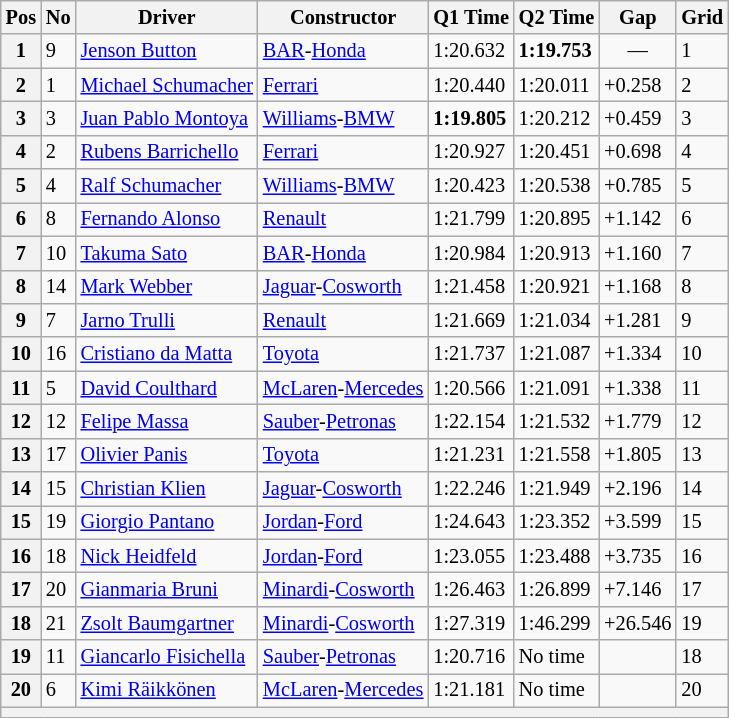<table class="wikitable sortable" style="font-size: 85%;">
<tr>
<th>Pos</th>
<th>No</th>
<th>Driver</th>
<th>Constructor</th>
<th>Q1 Time</th>
<th>Q2 Time</th>
<th>Gap</th>
<th>Grid</th>
</tr>
<tr>
<th>1</th>
<td>9</td>
<td> <a href='#'>Jenson Button</a></td>
<td><a href='#'>BAR</a>-<a href='#'>Honda</a></td>
<td>1:20.632</td>
<td><strong>1:19.753</strong></td>
<td align="center">—</td>
<td>1</td>
</tr>
<tr>
<th>2</th>
<td>1</td>
<td> <a href='#'>Michael Schumacher</a></td>
<td><a href='#'>Ferrari</a></td>
<td>1:20.440</td>
<td>1:20.011</td>
<td>+0.258</td>
<td>2</td>
</tr>
<tr>
<th>3</th>
<td>3</td>
<td> <a href='#'>Juan Pablo Montoya</a></td>
<td><a href='#'>Williams</a>-<a href='#'>BMW</a></td>
<td><strong>1:19.805</strong></td>
<td>1:20.212</td>
<td>+0.459</td>
<td>3</td>
</tr>
<tr>
<th>4</th>
<td>2</td>
<td> <a href='#'>Rubens Barrichello</a></td>
<td><a href='#'>Ferrari</a></td>
<td>1:20.927</td>
<td>1:20.451</td>
<td>+0.698</td>
<td>4</td>
</tr>
<tr>
<th>5</th>
<td>4</td>
<td> <a href='#'>Ralf Schumacher</a></td>
<td><a href='#'>Williams</a>-<a href='#'>BMW</a></td>
<td>1:20.423</td>
<td>1:20.538</td>
<td>+0.785</td>
<td>5</td>
</tr>
<tr>
<th>6</th>
<td>8</td>
<td> <a href='#'>Fernando Alonso</a></td>
<td><a href='#'>Renault</a></td>
<td>1:21.799</td>
<td>1:20.895</td>
<td>+1.142</td>
<td>6</td>
</tr>
<tr>
<th>7</th>
<td>10</td>
<td> <a href='#'>Takuma Sato</a></td>
<td><a href='#'>BAR</a>-<a href='#'>Honda</a></td>
<td>1:20.984</td>
<td>1:20.913</td>
<td>+1.160</td>
<td>7</td>
</tr>
<tr>
<th>8</th>
<td>14</td>
<td> <a href='#'>Mark Webber</a></td>
<td><a href='#'>Jaguar</a>-<a href='#'>Cosworth</a></td>
<td>1:21.458</td>
<td>1:20.921</td>
<td>+1.168</td>
<td>8</td>
</tr>
<tr>
<th>9</th>
<td>7</td>
<td> <a href='#'>Jarno Trulli</a></td>
<td><a href='#'>Renault</a></td>
<td>1:21.669</td>
<td>1:21.034</td>
<td>+1.281</td>
<td>9</td>
</tr>
<tr>
<th>10</th>
<td>16</td>
<td> <a href='#'>Cristiano da Matta</a></td>
<td><a href='#'>Toyota</a></td>
<td>1:21.737</td>
<td>1:21.087</td>
<td>+1.334</td>
<td>10</td>
</tr>
<tr>
<th>11</th>
<td>5</td>
<td> <a href='#'>David Coulthard</a></td>
<td><a href='#'>McLaren</a>-<a href='#'>Mercedes</a></td>
<td>1:20.566</td>
<td>1:21.091</td>
<td>+1.338</td>
<td>11</td>
</tr>
<tr>
<th>12</th>
<td>12</td>
<td> <a href='#'>Felipe Massa</a></td>
<td><a href='#'>Sauber</a>-<a href='#'>Petronas</a></td>
<td>1:22.154</td>
<td>1:21.532</td>
<td>+1.779</td>
<td>12</td>
</tr>
<tr>
<th>13</th>
<td>17</td>
<td> <a href='#'>Olivier Panis</a></td>
<td><a href='#'>Toyota</a></td>
<td>1:21.231</td>
<td>1:21.558</td>
<td>+1.805</td>
<td>13</td>
</tr>
<tr>
<th>14</th>
<td>15</td>
<td> <a href='#'>Christian Klien</a></td>
<td><a href='#'>Jaguar</a>-<a href='#'>Cosworth</a></td>
<td>1:22.246</td>
<td>1:21.949</td>
<td>+2.196</td>
<td>14</td>
</tr>
<tr>
<th>15</th>
<td>19</td>
<td> <a href='#'>Giorgio Pantano</a></td>
<td><a href='#'>Jordan</a>-<a href='#'>Ford</a></td>
<td>1:24.643</td>
<td>1:23.352</td>
<td>+3.599</td>
<td>15</td>
</tr>
<tr>
<th>16</th>
<td>18</td>
<td> <a href='#'>Nick Heidfeld</a></td>
<td><a href='#'>Jordan</a>-<a href='#'>Ford</a></td>
<td>1:23.055</td>
<td>1:23.488</td>
<td>+3.735</td>
<td>16</td>
</tr>
<tr>
<th>17</th>
<td>20</td>
<td> <a href='#'>Gianmaria Bruni</a></td>
<td><a href='#'>Minardi</a>-<a href='#'>Cosworth</a></td>
<td>1:26.463</td>
<td>1:26.899</td>
<td>+7.146</td>
<td>17</td>
</tr>
<tr>
<th>18</th>
<td>21</td>
<td> <a href='#'>Zsolt Baumgartner</a></td>
<td><a href='#'>Minardi</a>-<a href='#'>Cosworth</a></td>
<td>1:27.319</td>
<td>1:46.299</td>
<td>+26.546</td>
<td>19</td>
</tr>
<tr>
<th>19</th>
<td>11</td>
<td> <a href='#'>Giancarlo Fisichella</a></td>
<td><a href='#'>Sauber</a>-<a href='#'>Petronas</a></td>
<td>1:20.716</td>
<td>No time</td>
<td></td>
<td>18</td>
</tr>
<tr>
<th>20</th>
<td>6</td>
<td> <a href='#'>Kimi Räikkönen</a></td>
<td><a href='#'>McLaren</a>-<a href='#'>Mercedes</a></td>
<td>1:21.181</td>
<td>No time</td>
<td></td>
<td>20</td>
</tr>
<tr>
<th colspan="8"></th>
</tr>
</table>
